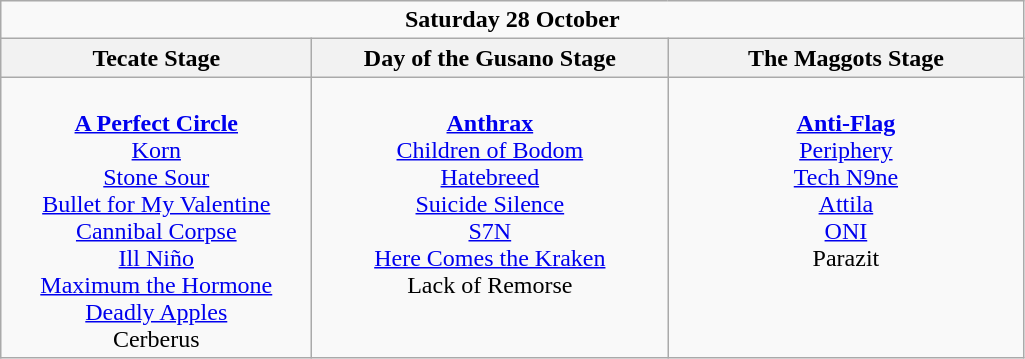<table class="wikitable">
<tr>
<td colspan="4" style="text-align:center;"><strong>Saturday 28 October</strong></td>
</tr>
<tr>
<th>Tecate Stage</th>
<th>Day of the Gusano Stage</th>
<th>The Maggots Stage</th>
</tr>
<tr>
<td style="text-align:center; vertical-align:top; width:200px;"><br><strong><a href='#'>A Perfect Circle</a></strong><br>
<a href='#'>Korn</a><br>
<a href='#'>Stone Sour</a><br>
<a href='#'>Bullet for My Valentine</a><br>
<a href='#'>Cannibal Corpse</a><br>
<a href='#'>Ill Niño</a><br>
<a href='#'>Maximum the Hormone</a><br>
<a href='#'>Deadly Apples</a><br>
Cerberus<br></td>
<td style="text-align:center; vertical-align:top; width:230px;"><br><strong><a href='#'>Anthrax</a></strong><br>
<a href='#'>Children of Bodom</a><br>
<a href='#'>Hatebreed</a><br>
<a href='#'>Suicide Silence</a><br>
<a href='#'>S7N</a><br>
<a href='#'>Here Comes the Kraken</a><br>
Lack of Remorse<br></td>
<td style="text-align:center; vertical-align:top; width:230px;"><br><strong><a href='#'>Anti-Flag</a></strong><br>
<a href='#'>Periphery</a><br>
<a href='#'>Tech N9ne</a><br>
<a href='#'>Attila</a><br>
<a href='#'>ONI</a><br>
Parazit<br></td>
</tr>
</table>
